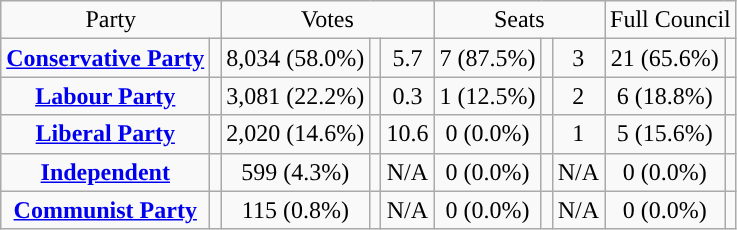<table class=wikitable style="text-align:center;">
<tr>
<td colspan=2>Party</td>
<td colspan=3>Votes</td>
<td colspan=3>Seats</td>
<td colspan=3>Full Council</td>
</tr>
<tr>
<td><strong><a href='#'>Conservative Party</a></strong></td>
<td style="background:"></td>
<td>8,034 (58.0%)</td>
<td></td>
<td> 5.7</td>
<td>7 (87.5%)</td>
<td></td>
<td> 3</td>
<td>21 (65.6%)</td>
<td></td>
</tr>
<tr>
<td><strong><a href='#'>Labour Party</a></strong></td>
<td style="background:"></td>
<td>3,081 (22.2%)</td>
<td></td>
<td> 0.3</td>
<td>1 (12.5%)</td>
<td></td>
<td> 2</td>
<td>6 (18.8%)</td>
<td></td>
</tr>
<tr>
<td><strong><a href='#'>Liberal Party</a></strong></td>
<td style="background:"></td>
<td>2,020 (14.6%)</td>
<td></td>
<td> 10.6</td>
<td>0 (0.0%)</td>
<td></td>
<td> 1</td>
<td>5 (15.6%)</td>
<td></td>
</tr>
<tr>
<td><strong><a href='#'>Independent</a></strong></td>
<td style="background:"></td>
<td>599 (4.3%)</td>
<td></td>
<td>N/A</td>
<td>0 (0.0%)</td>
<td></td>
<td>N/A</td>
<td>0 (0.0%)</td>
<td></td>
</tr>
<tr>
<td><strong><a href='#'>Communist Party</a></strong></td>
<td style="background:"></td>
<td>115 (0.8%)</td>
<td></td>
<td>N/A</td>
<td>0 (0.0%)</td>
<td></td>
<td>N/A</td>
<td>0 (0.0%)</td>
<td></td>
</tr>
</table>
